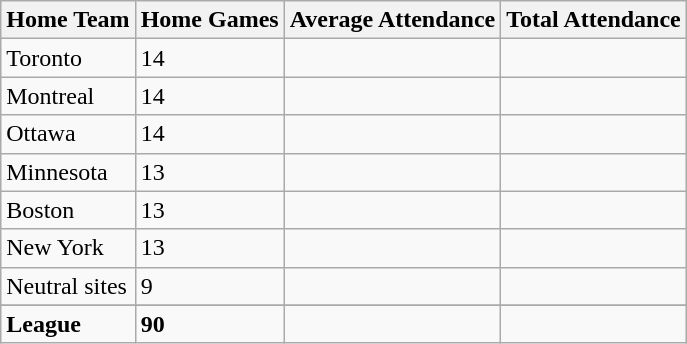<table class="wikitable sortable">
<tr>
<th>Home Team</th>
<th>Home Games</th>
<th>Average Attendance</th>
<th>Total Attendance</th>
</tr>
<tr>
<td>Toronto</td>
<td>14</td>
<td></td>
<td></td>
</tr>
<tr>
<td>Montreal</td>
<td>14</td>
<td></td>
<td></td>
</tr>
<tr>
<td>Ottawa</td>
<td>14</td>
<td></td>
<td></td>
</tr>
<tr>
<td>Minnesota</td>
<td>13</td>
<td></td>
<td></td>
</tr>
<tr>
<td>Boston</td>
<td>13</td>
<td></td>
<td></td>
</tr>
<tr>
<td>New York</td>
<td>13</td>
<td></td>
<td></td>
</tr>
<tr>
<td>Neutral sites</td>
<td>9</td>
<td></td>
<td></td>
</tr>
<tr>
</tr>
<tr class="sortbottom">
<td><strong>League</strong></td>
<td><strong>90</strong></td>
<td><strong> </strong></td>
<td><strong></strong></td>
</tr>
</table>
